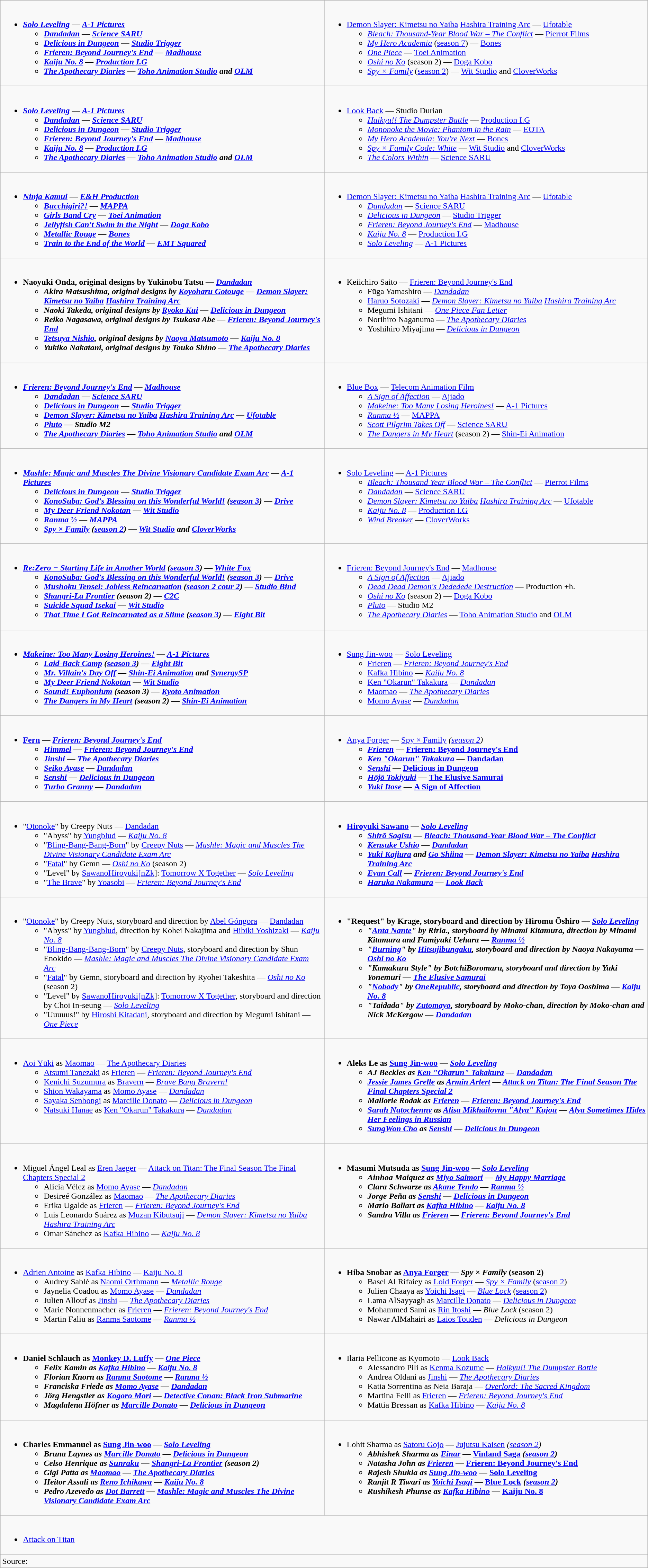<table class="wikitable">
<tr>
<td style="vertical-align:top; width:50%;"><br><ul><li><strong><em><a href='#'>Solo Leveling</a><em> — <a href='#'>A-1 Pictures</a><strong><ul><li></em><a href='#'>Dandadan</a><em> — <a href='#'>Science SARU</a></li><li></em><a href='#'>Delicious in Dungeon</a><em> — <a href='#'>Studio Trigger</a></li><li></em><a href='#'>Frieren: Beyond Journey's End</a><em> — <a href='#'>Madhouse</a></li><li></em><a href='#'>Kaiju No. 8</a><em> — <a href='#'>Production I.G</a></li><li></em><a href='#'>The Apothecary Diaries</a><em> — <a href='#'>Toho Animation Studio</a> and <a href='#'>OLM</a></li></ul></li></ul></td>
<td style="vertical-align:top; width:50%;"><br><ul><li></em></strong><a href='#'>Demon Slayer: Kimetsu no Yaiba</a> <a href='#'>Hashira Training Arc</a></em> — <a href='#'>Ufotable</a></strong><ul><li><em><a href='#'>Bleach: Thousand-Year Blood War – The Conflict</a></em> — <a href='#'>Pierrot Films</a></li><li><em><a href='#'>My Hero Academia</a></em> (<a href='#'>season 7</a>) — <a href='#'>Bones</a></li><li><em><a href='#'>One Piece</a></em> — <a href='#'>Toei Animation</a></li><li><em><a href='#'>Oshi no Ko</a></em> (season 2) — <a href='#'>Doga Kobo</a></li><li><em><a href='#'>Spy × Family</a></em> (<a href='#'>season 2</a>) — <a href='#'>Wit Studio</a> and <a href='#'>CloverWorks</a></li></ul></li></ul></td>
</tr>
<tr>
<td style="vertical-align:top; width:50%;"><br><ul><li><strong><em><a href='#'>Solo Leveling</a><em> — <a href='#'>A-1 Pictures</a><strong><ul><li></em><a href='#'>Dandadan</a><em> — <a href='#'>Science SARU</a></li><li></em><a href='#'>Delicious in Dungeon</a><em> — <a href='#'>Studio Trigger</a></li><li></em><a href='#'>Frieren: Beyond Journey's End</a><em> — <a href='#'>Madhouse</a></li><li></em><a href='#'>Kaiju No. 8</a><em> — <a href='#'>Production I.G</a></li><li></em><a href='#'>The Apothecary Diaries</a><em> — <a href='#'>Toho Animation Studio</a> and <a href='#'>OLM</a></li></ul></li></ul></td>
<td style="vertical-align:top; width:50%;"><br><ul><li></em></strong><a href='#'>Look Back</a></em> — Studio Durian</strong><ul><li><em><a href='#'>Haikyu!! The Dumpster Battle</a></em> — <a href='#'>Production I.G</a></li><li><em><a href='#'>Mononoke the Movie: Phantom in the Rain</a></em> — <a href='#'>EOTA</a></li><li><em><a href='#'>My Hero Academia: You're Next</a></em> — <a href='#'>Bones</a></li><li><em><a href='#'>Spy × Family Code: White</a></em> — <a href='#'>Wit Studio</a> and <a href='#'>CloverWorks</a></li><li><em><a href='#'>The Colors Within</a></em> — <a href='#'>Science SARU</a></li></ul></li></ul></td>
</tr>
<tr>
<td style="vertical-align:top; width:50%;"><br><ul><li><strong><em><a href='#'>Ninja Kamui</a><em> — <a href='#'>E&H Production</a><strong><ul><li></em><a href='#'>Bucchigiri?!</a><em> — <a href='#'>MAPPA</a></li><li></em><a href='#'>Girls Band Cry</a><em> — <a href='#'>Toei Animation</a></li><li></em><a href='#'>Jellyfish Can't Swim in the Night</a><em> — <a href='#'>Doga Kobo</a></li><li></em><a href='#'>Metallic Rouge</a><em> — <a href='#'>Bones</a></li><li></em><a href='#'>Train to the End of the World</a><em> — <a href='#'>EMT Squared</a></li></ul></li></ul></td>
<td style="vertical-align:top; width:50%;"><br><ul><li></em></strong><a href='#'>Demon Slayer: Kimetsu no Yaiba</a> <a href='#'>Hashira Training Arc</a></em> — <a href='#'>Ufotable</a></strong><ul><li><em><a href='#'>Dandadan</a></em> — <a href='#'>Science SARU</a></li><li><em><a href='#'>Delicious in Dungeon</a></em> — <a href='#'>Studio Trigger</a></li><li><em><a href='#'>Frieren: Beyond Journey's End</a></em> — <a href='#'>Madhouse</a></li><li><em><a href='#'>Kaiju No. 8</a></em> — <a href='#'>Production I.G</a></li><li><em><a href='#'>Solo Leveling</a></em> — <a href='#'>A-1 Pictures</a></li></ul></li></ul></td>
</tr>
<tr>
<td style="vertical-align:top; width:50%;"><br><ul><li><strong>Naoyuki Onda, original designs by Yukinobu Tatsu — <em><a href='#'>Dandadan</a><strong><em><ul><li>Akira Matsushima, original designs by <a href='#'>Koyoharu Gotouge</a> — </em><a href='#'>Demon Slayer: Kimetsu no Yaiba</a><em> </em><a href='#'>Hashira Training Arc</a><em></li><li>Naoki Takeda, original designs by <a href='#'>Ryoko Kui</a> — </em><a href='#'>Delicious in Dungeon</a><em></li><li>Reiko Nagasawa, original designs by Tsukasa Abe — </em><a href='#'>Frieren: Beyond Journey's End</a><em></li><li><a href='#'>Tetsuya Nishio</a>, original designs by <a href='#'>Naoya Matsumoto</a> — </em><a href='#'>Kaiju No. 8</a><em></li><li>Yukiko Nakatani, original designs by Touko Shino — </em><a href='#'>The Apothecary Diaries</a><em></li></ul></li></ul></td>
<td style="vertical-align:top; width:50%;"><br><ul><li></strong>Keiichiro Saito — </em><a href='#'>Frieren: Beyond Journey's End</a></em></strong><ul><li>Fūga Yamashiro — <em><a href='#'>Dandadan</a></em></li><li><a href='#'>Haruo Sotozaki</a> — <em><a href='#'>Demon Slayer: Kimetsu no Yaiba</a></em> <em><a href='#'>Hashira Training Arc</a></em></li><li>Megumi Ishitani — <em><a href='#'>One Piece Fan Letter</a></em></li><li>Norihiro Naganuma — <em><a href='#'>The Apothecary Diaries</a></em></li><li>Yoshihiro Miyajima — <em><a href='#'>Delicious in Dungeon</a></em></li></ul></li></ul></td>
</tr>
<tr>
<td style="vertical-align:top; width:50%;"><br><ul><li><strong><em><a href='#'>Frieren: Beyond Journey's End</a><em> — <a href='#'>Madhouse</a><strong><ul><li></em><a href='#'>Dandadan</a><em> — <a href='#'>Science SARU</a></li><li></em><a href='#'>Delicious in Dungeon</a><em> — <a href='#'>Studio Trigger</a></li><li></em><a href='#'>Demon Slayer: Kimetsu no Yaiba</a><em> </em><a href='#'>Hashira Training Arc</a><em> — <a href='#'>Ufotable</a></li><li></em><a href='#'>Pluto</a><em> — Studio M2</li><li></em><a href='#'>The Apothecary Diaries</a><em> — <a href='#'>Toho Animation Studio</a> and <a href='#'>OLM</a></li></ul></li></ul></td>
<td style="vertical-align:top; width:50%;"><br><ul><li></em></strong><a href='#'>Blue Box</a></em> — <a href='#'>Telecom Animation Film</a></strong><ul><li><em><a href='#'>A Sign of Affection</a></em> — <a href='#'>Ajiado</a></li><li><em><a href='#'>Makeine: Too Many Losing Heroines!</a></em> — <a href='#'>A-1 Pictures</a></li><li><em><a href='#'>Ranma ½</a></em> — <a href='#'>MAPPA</a></li><li><em><a href='#'>Scott Pilgrim Takes Off</a></em> — <a href='#'>Science SARU</a></li><li><em><a href='#'>The Dangers in My Heart</a></em> (season 2) — <a href='#'>Shin-Ei Animation</a></li></ul></li></ul></td>
</tr>
<tr>
<td style="vertical-align:top; width:50%;"><br><ul><li><strong><em><a href='#'>Mashle: Magic and Muscles The Divine Visionary Candidate Exam Arc</a><em> — <a href='#'>A-1 Pictures</a><strong><ul><li></em><a href='#'>Delicious in Dungeon</a><em> — <a href='#'>Studio Trigger</a></li><li></em><a href='#'>KonoSuba: God's Blessing on this Wonderful World!</a><em> (<a href='#'>season 3</a>) — <a href='#'>Drive</a></li><li></em><a href='#'>My Deer Friend Nokotan</a><em> — <a href='#'>Wit Studio</a></li><li></em><a href='#'>Ranma ½</a><em> — <a href='#'>MAPPA</a></li><li></em><a href='#'>Spy × Family</a><em> (<a href='#'>season 2</a>) — <a href='#'>Wit Studio</a> and <a href='#'>CloverWorks</a></li></ul></li></ul></td>
<td style="vertical-align:top; width:50%;"><br><ul><li></em></strong><a href='#'>Solo Leveling</a></em> — <a href='#'>A-1 Pictures</a></strong><ul><li><em><a href='#'>Bleach: Thousand Year Blood War – The Conflict</a></em> — <a href='#'>Pierrot Films</a></li><li><em><a href='#'>Dandadan</a></em> — <a href='#'>Science SARU</a></li><li><em><a href='#'>Demon Slayer: Kimetsu no Yaiba</a></em> <em><a href='#'>Hashira Training Arc</a></em> — <a href='#'>Ufotable</a></li><li><em><a href='#'>Kaiju No. 8</a></em> — <a href='#'>Production I.G</a></li><li><em><a href='#'>Wind Breaker</a></em> — <a href='#'>CloverWorks</a></li></ul></li></ul></td>
</tr>
<tr>
<td style="vertical-align:top; width:50%;"><br><ul><li><strong><em><a href='#'>Re:Zero − Starting Life in Another World</a><em> (<a href='#'>season 3</a>) — <a href='#'>White Fox</a><strong><ul><li></em><a href='#'>KonoSuba: God's Blessing on this Wonderful World!</a><em> (<a href='#'>season 3</a>) — <a href='#'>Drive</a></li><li></em><a href='#'>Mushoku Tensei: Jobless Reincarnation</a><em> (<a href='#'>season 2 cour 2</a>) — <a href='#'>Studio Bind</a></li><li></em><a href='#'>Shangri-La Frontier</a><em> (season 2) — <a href='#'>C2C</a></li><li></em><a href='#'>Suicide Squad Isekai</a><em> — <a href='#'>Wit Studio</a></li><li></em><a href='#'>That Time I Got Reincarnated as a Slime</a><em> (<a href='#'>season 3</a>) — <a href='#'>Eight Bit</a></li></ul></li></ul></td>
<td style="vertical-align:top; width:50%;"><br><ul><li></em></strong><a href='#'>Frieren: Beyond Journey's End</a></em> — <a href='#'>Madhouse</a></strong><ul><li><em><a href='#'>A Sign of Affection</a></em> — <a href='#'>Ajiado</a></li><li><em><a href='#'>Dead Dead Demon's Dededede Destruction</a></em> — Production +h.</li><li><em><a href='#'>Oshi no Ko</a></em> (season 2) — <a href='#'>Doga Kobo</a></li><li><em><a href='#'>Pluto</a></em> — Studio M2</li><li><em><a href='#'>The Apothecary Diaries</a></em> — <a href='#'>Toho Animation Studio</a> and <a href='#'>OLM</a></li></ul></li></ul></td>
</tr>
<tr>
<td style="vertical-align:top; width:50%;"><br><ul><li><strong><em><a href='#'>Makeine: Too Many Losing Heroines!</a><em> — <a href='#'>A-1 Pictures</a><strong><ul><li></em><a href='#'>Laid-Back Camp</a><em> (<a href='#'>season 3</a>) — <a href='#'>Eight Bit</a></li><li></em><a href='#'>Mr. Villain's Day Off</a><em> — <a href='#'>Shin-Ei Animation</a> and <a href='#'>SynergySP</a></li><li></em><a href='#'>My Deer Friend Nokotan</a><em> — <a href='#'>Wit Studio</a></li><li></em><a href='#'>Sound! Euphonium</a><em> (season 3) — <a href='#'>Kyoto Animation</a></li><li></em><a href='#'>The Dangers in My Heart</a><em> (season 2) — <a href='#'>Shin-Ei Animation</a></li></ul></li></ul></td>
<td style="vertical-align:top; width:50%;"><br><ul><li></strong><a href='#'>Sung Jin-woo</a> — </em><a href='#'>Solo Leveling</a></em></strong><ul><li><a href='#'>Frieren</a> — <em><a href='#'>Frieren: Beyond Journey's End</a></em></li><li><a href='#'>Kafka Hibino</a> — <em><a href='#'>Kaiju No. 8</a></em></li><li><a href='#'>Ken "Okarun" Takakura</a> — <em><a href='#'>Dandadan</a></em></li><li><a href='#'>Maomao</a> — <em><a href='#'>The Apothecary Diaries</a></em></li><li><a href='#'>Momo Ayase</a> — <em><a href='#'>Dandadan</a></em></li></ul></li></ul></td>
</tr>
<tr>
<td style="vertical-align:top; width:50%;"><br><ul><li><strong><a href='#'>Fern</a> — <em><a href='#'>Frieren: Beyond Journey's End</a><strong><em><ul><li><a href='#'>Himmel</a> — </em><a href='#'>Frieren: Beyond Journey's End</a><em></li><li><a href='#'>Jinshi</a> — </em><a href='#'>The Apothecary Diaries</a><em></li><li><a href='#'>Seiko Ayase</a> — </em><a href='#'>Dandadan</a><em></li><li><a href='#'>Senshi</a> — </em><a href='#'>Delicious in Dungeon</a><em></li><li><a href='#'>Turbo Granny</a> — </em><a href='#'>Dandadan</a><em></li></ul></li></ul></td>
<td style="vertical-align:top; width:50%;"><br><ul><li></strong><a href='#'>Anya Forger</a> — </em><a href='#'>Spy × Family</a><em> (<a href='#'>season 2</a>)<strong><ul><li><a href='#'>Frieren</a> — </em><a href='#'>Frieren: Beyond Journey's End</a><em></li><li><a href='#'>Ken "Okarun" Takakura</a> — </em><a href='#'>Dandadan</a><em></li><li><a href='#'>Senshi</a> — </em><a href='#'>Delicious in Dungeon</a><em></li><li><a href='#'>Hōjō Tokiyuki</a> — </em><a href='#'>The Elusive Samurai</a><em></li><li><a href='#'>Yuki Itose</a> — </em><a href='#'>A Sign of Affection</a><em></li></ul></li></ul></td>
</tr>
<tr>
<td style="vertical-align:top; width:50%;"><br><ul><li></strong>"<a href='#'>Otonoke</a>" by Creepy Nuts — </em><a href='#'>Dandadan</a></em></strong><ul><li>"Abyss" by <a href='#'>Yungblud</a> — <em><a href='#'>Kaiju No. 8</a></em></li><li>"<a href='#'>Bling-Bang-Bang-Born</a>" by <a href='#'>Creepy Nuts</a> — <em><a href='#'>Mashle: Magic and Muscles The Divine Visionary Candidate Exam Arc</a></em></li><li>"<a href='#'>Fatal</a>" by Gemn — <em><a href='#'>Oshi no Ko</a></em> (season 2)</li><li>"Level" by <a href='#'>SawanoHiroyuki[nZk</a>]: <a href='#'>Tomorrow X Together</a> — <em><a href='#'>Solo Leveling</a></em></li><li>"<a href='#'>The Brave</a>" by <a href='#'>Yoasobi</a> — <em><a href='#'>Frieren: Beyond Journey's End</a></em></li></ul></li></ul></td>
<td style="vertical-align:top; width:50%;"><br><ul><li><strong><a href='#'>Hiroyuki Sawano</a> — <em><a href='#'>Solo Leveling</a><strong><em><ul><li><a href='#'>Shirō Sagisu</a> — </em><a href='#'>Bleach: Thousand-Year Blood War – The Conflict</a><em></li><li><a href='#'>Kensuke Ushio</a> — </em><a href='#'>Dandadan</a><em></li><li><a href='#'>Yuki Kajiura</a> and <a href='#'>Go Shiina</a> — </em><a href='#'>Demon Slayer: Kimetsu no Yaiba</a> <a href='#'>Hashira Training Arc</a><em></li><li><a href='#'>Evan Call</a> — </em><a href='#'>Frieren: Beyond Journey's End</a><em></li><li><a href='#'>Haruka Nakamura</a> — </em><a href='#'>Look Back</a><em></li></ul></li></ul></td>
</tr>
<tr>
<td style="vertical-align:top; width:50%;"><br><ul><li></strong>"<a href='#'>Otonoke</a>" by Creepy Nuts, storyboard and direction by <a href='#'>Abel Góngora</a> — </em><a href='#'>Dandadan</a></em></strong><ul><li>"Abyss" by <a href='#'>Yungblud</a>, direction by Kohei Nakajima and <a href='#'>Hibiki Yoshizaki</a> — <em><a href='#'>Kaiju No. 8</a></em></li><li>"<a href='#'>Bling-Bang-Bang-Born</a>" by <a href='#'>Creepy Nuts</a>, storyboard and direction by Shun Enokido — <em><a href='#'>Mashle: Magic and Muscles The Divine Visionary Candidate Exam Arc</a></em></li><li>"<a href='#'>Fatal</a>" by Gemn, storyboard and direction by Ryohei Takeshita — <em><a href='#'>Oshi no Ko</a></em> (season 2)</li><li>"Level" by <a href='#'>SawanoHiroyuki[nZk</a>]: <a href='#'>Tomorrow X Together</a>, storyboard and direction by Choi In-seung — <em><a href='#'>Solo Leveling</a></em></li><li>"Uuuuus!" by <a href='#'>Hiroshi Kitadani</a>, storyboard and direction by Megumi Ishitani — <em><a href='#'>One Piece</a></em></li></ul></li></ul></td>
<td style="vertical-align:top; width:50%;"><br><ul><li><strong>"Request" by Krage, storyboard and direction by Hiromu Ōshiro — <em><a href='#'>Solo Leveling</a><strong><em><ul><li>"<a href='#'>Anta Nante</a>" by Riria., storyboard by Minami Kitamura, direction by Minami Kitamura and Fumiyuki Uehara — </em><a href='#'>Ranma ½</a><em></li><li>"<a href='#'>Burning</a>" by <a href='#'>Hitsujibungaku</a>, storyboard and direction by Naoya Nakayama — </em><a href='#'>Oshi no Ko</a><em></li><li>"Kamakura Style" by BotchiBoromaru, storyboard and direction by Yuki Yonemuri — </em><a href='#'>The Elusive Samurai</a><em></li><li>"<a href='#'>Nobody</a>" by <a href='#'>OneRepublic</a>, storyboard and direction by Toya Ooshima — </em><a href='#'>Kaiju No. 8</a><em></li><li>"Taidada" by <a href='#'>Zutomayo</a>, storyboard by Moko-chan, direction by Moko-chan and Nick McKergow — </em><a href='#'>Dandadan</a><em></li></ul></li></ul></td>
</tr>
<tr>
<td style="vertical-align:top; width:50%;"><br><ul><li></strong><a href='#'>Aoi Yūki</a> as <a href='#'>Maomao</a> — </em><a href='#'>The Apothecary Diaries</a></em></strong><ul><li><a href='#'>Atsumi Tanezaki</a> as <a href='#'>Frieren</a> — <em><a href='#'>Frieren: Beyond Journey's End</a></em></li><li><a href='#'>Kenichi Suzumura</a> as <a href='#'>Bravern</a> — <em><a href='#'>Brave Bang Bravern!</a></em></li><li><a href='#'>Shion Wakayama</a> as <a href='#'>Momo Ayase</a> — <em><a href='#'>Dandadan</a></em></li><li><a href='#'>Sayaka Senbongi</a> as <a href='#'>Marcille Donato</a> — <em><a href='#'>Delicious in Dungeon</a></em></li><li><a href='#'>Natsuki Hanae</a> as <a href='#'>Ken "Okarun" Takakura</a> — <em><a href='#'>Dandadan</a></em></li></ul></li></ul></td>
<td style="vertical-align:top; width:50%;"><br><ul><li><strong>Aleks Le as <a href='#'>Sung Jin-woo</a> — <em><a href='#'>Solo Leveling</a><strong><em><ul><li>AJ Beckles as <a href='#'>Ken "Okarun" Takakura</a> — </em><a href='#'>Dandadan</a><em></li><li><a href='#'>Jessie James Grelle</a> as <a href='#'>Armin Arlert</a> — </em><a href='#'>Attack on Titan: The Final Season The Final Chapters Special 2</a><em></li><li>Mallorie Rodak as <a href='#'>Frieren</a> — </em><a href='#'>Frieren: Beyond Journey's End</a><em></li><li><a href='#'>Sarah Natochenny</a> as <a href='#'>Alisa Mikhailovna "Alya" Kujou</a> — </em><a href='#'>Alya Sometimes Hides Her Feelings in Russian</a><em></li><li><a href='#'>SungWon Cho</a> as <a href='#'>Senshi</a> — </em><a href='#'>Delicious in Dungeon</a><em></li></ul></li></ul></td>
</tr>
<tr>
<td style="vertical-align:top; width:50%;"><br><ul><li></strong>Miguel Ángel Leal as <a href='#'>Eren Jaeger</a> — </em><a href='#'>Attack on Titan: The Final Season The Final Chapters Special 2</a></em></strong><ul><li>Alicia Vélez as <a href='#'>Momo Ayase</a> — <em><a href='#'>Dandadan</a></em></li><li>Desireé González as <a href='#'>Maomao</a> — <em><a href='#'>The Apothecary Diaries</a></em></li><li>Erika Ugalde as <a href='#'>Frieren</a> — <em><a href='#'>Frieren: Beyond Journey's End</a></em></li><li>Luis Leonardo Suárez as <a href='#'>Muzan Kibutsuji</a> — <em><a href='#'>Demon Slayer: Kimetsu no Yaiba</a> <a href='#'>Hashira Training Arc</a></em></li><li>Omar Sánchez as <a href='#'>Kafka Hibino</a> — <em><a href='#'>Kaiju No. 8</a></em></li></ul></li></ul></td>
<td style="vertical-align:top; width:50%;"><br><ul><li><strong>Masumi Mutsuda as <a href='#'>Sung Jin-woo</a> — <em><a href='#'>Solo Leveling</a><strong><em><ul><li>Ainhoa Maiquez as <a href='#'>Miyo Saimori</a> — </em><a href='#'>My Happy Marriage</a><em></li><li>Clara Schwarze as <a href='#'>Akane Tendo</a> — </em><a href='#'>Ranma ½</a><em></li><li>Jorge Peña as <a href='#'>Senshi</a> — </em><a href='#'>Delicious in Dungeon</a><em></li><li>Mario Ballart as <a href='#'>Kafka Hibino</a> — </em><a href='#'>Kaiju No. 8</a><em></li><li>Sandra Villa as <a href='#'>Frieren</a> — </em><a href='#'>Frieren: Beyond Journey's End</a><em></li></ul></li></ul></td>
</tr>
<tr>
<td style="vertical-align:top; width:50%;"><br><ul><li></strong><a href='#'>Adrien Antoine</a> as <a href='#'>Kafka Hibino</a> — </em><a href='#'>Kaiju No. 8</a></em></strong><ul><li>Audrey Sablé as <a href='#'>Naomi Orthmann</a> — <em><a href='#'>Metallic Rouge</a></em></li><li>Jaynelia Coadou as <a href='#'>Momo Ayase</a> — <em><a href='#'>Dandadan</a></em></li><li>Julien Allouf as <a href='#'>Jinshi</a> — <em><a href='#'>The Apothecary Diaries</a></em></li><li>Marie Nonnenmacher as <a href='#'>Frieren</a> — <em><a href='#'>Frieren: Beyond Journey's End</a></em></li><li>Martin Faliu as <a href='#'>Ranma Saotome</a> — <em><a href='#'>Ranma ½</a></em></li></ul></li></ul></td>
<td style="vertical-align:top; width:50%;"><br><ul><li><strong>Hiba Snobar as <a href='#'>Anya Forger</a> — <em>Spy × Family</em> (season 2)</strong><ul><li>Basel Al Rifaiey as <a href='#'>Loid Forger</a> — <em><a href='#'>Spy × Family</a></em> (<a href='#'>season 2</a>)</li><li>Julien Chaaya as <a href='#'>Yoichi Isagi</a> — <em><a href='#'>Blue Lock</a></em> (<a href='#'>season 2</a>)</li><li>Lama AlSayyagh as <a href='#'>Marcille Donato</a> — <em><a href='#'>Delicious in Dungeon</a></em></li><li>Mohammed Sami as <a href='#'>Rin Itoshi</a> — <em>Blue Lock</em> (season 2)</li><li>Nawar AlMahairi as <a href='#'>Laios Touden</a> — <em>Delicious in Dungeon</em></li></ul></li></ul></td>
</tr>
<tr>
<td style="vertical-align:top; width:50%;"><br><ul><li><strong>Daniel Schlauch as <a href='#'>Monkey D. Luffy</a> — <em><a href='#'>One Piece</a><strong><em><ul><li>Felix Kamin as <a href='#'>Kafka Hibino</a> — </em><a href='#'>Kaiju No. 8</a><em></li><li>Florian Knorn as <a href='#'>Ranma Saotome</a> — </em><a href='#'>Ranma ½</a><em></li><li>Franciska Friede as <a href='#'>Momo Ayase</a> — </em><a href='#'>Dandadan</a><em></li><li>Jörg Hengstler as <a href='#'>Kogoro Mori</a> — </em><a href='#'>Detective Conan: Black Iron Submarine</a><em></li><li>Magdalena Höfner as <a href='#'>Marcille Donato</a> — </em><a href='#'>Delicious in Dungeon</a><em></li></ul></li></ul></td>
<td style="vertical-align:top; width:50%;"><br><ul><li></strong>Ilaria Pellicone as Kyomoto — </em><a href='#'>Look Back</a></em></strong><ul><li>Alessandro Pili as <a href='#'>Kenma Kozume</a> — <em><a href='#'>Haikyu!! The Dumpster Battle</a></em></li><li>Andrea Oldani as <a href='#'>Jinshi</a> — <em><a href='#'>The Apothecary Diaries</a></em></li><li>Katia Sorrentina as Neia Baraja — <em><a href='#'>Overlord: The Sacred Kingdom</a></em></li><li>Martina Felli as <a href='#'>Frieren</a> — <em><a href='#'>Frieren: Beyond Journey's End</a></em></li><li>Mattia Bressan as <a href='#'>Kafka Hibino</a> — <em><a href='#'>Kaiju No. 8</a></em></li></ul></li></ul></td>
</tr>
<tr>
<td style="vertical-align:top; width:50%;"><br><ul><li><strong>Charles Emmanuel as <a href='#'>Sung Jin-woo</a> — <em><a href='#'>Solo Leveling</a><strong><em><ul><li>Bruna Laynes as <a href='#'>Marcille Donato</a> — </em><a href='#'>Delicious in Dungeon</a><em></li><li>Celso Henrique as <a href='#'>Sunraku</a> — </em><a href='#'>Shangri-La Frontier</a><em> (season 2)</li><li>Gigi Patta as <a href='#'>Maomao</a> — </em><a href='#'>The Apothecary Diaries</a><em></li><li>Heitor Assali as <a href='#'>Reno Ichikawa</a> — </em><a href='#'>Kaiju No. 8</a><em></li><li>Pedro Azevedo as <a href='#'>Dot Barrett</a> — </em><a href='#'>Mashle: Magic and Muscles The Divine Visionary Candidate Exam Arc</a><em></li></ul></li></ul></td>
<td style="vertical-align:top; width:50%;"><br><ul><li></strong>Lohit Sharma as <a href='#'>Satoru Gojo</a> — </em><a href='#'>Jujutsu Kaisen</a><em> (<a href='#'>season 2</a>)<strong><ul><li>Abhishek Sharma as <a href='#'>Einar</a> — </em><a href='#'>Vinland Saga</a><em> (<a href='#'>season 2</a>)</li><li>Natasha John as <a href='#'>Frieren</a> — </em><a href='#'>Frieren: Beyond Journey's End</a><em></li><li>Rajesh Shukla as <a href='#'>Sung Jin-woo</a> — </em><a href='#'>Solo Leveling</a><em></li><li>Ranjit R Tiwari as <a href='#'>Yoichi Isagi</a> — </em><a href='#'>Blue Lock</a><em> (<a href='#'>season 2</a>)</li><li>Rushikesh Phunse as <a href='#'>Kafka Hibino</a> — </em><a href='#'>Kaiju No. 8</a><em></li></ul></li></ul></td>
</tr>
<tr>
<td colspan="2" style="vertical-align:top; width:50%;"><br><ul><li></em></strong><a href='#'>Attack on Titan</a><strong><em></li></ul></td>
</tr>
<tr>
<td colspan="2"></strong>Source:<strong> </td>
</tr>
</table>
